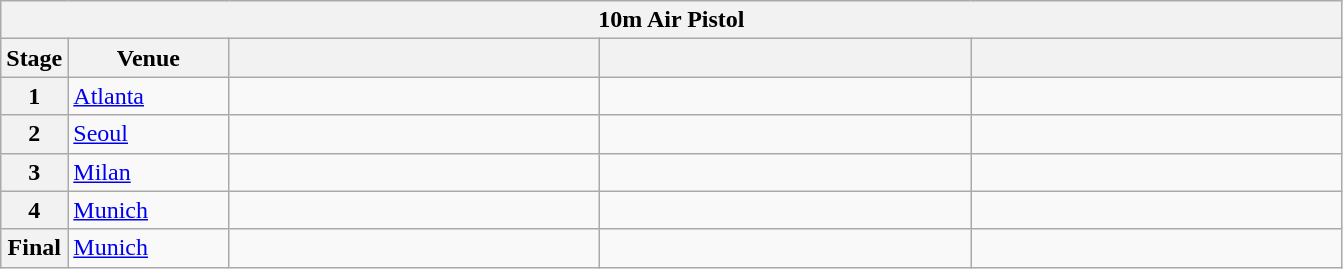<table class="wikitable">
<tr>
<th colspan="5">10m Air Pistol</th>
</tr>
<tr>
<th>Stage</th>
<th width=100>Venue</th>
<th width=240></th>
<th width=240></th>
<th width=240></th>
</tr>
<tr>
<th>1</th>
<td> <a href='#'>Atlanta</a></td>
<td></td>
<td></td>
<td></td>
</tr>
<tr>
<th>2</th>
<td> <a href='#'>Seoul</a></td>
<td></td>
<td></td>
<td></td>
</tr>
<tr>
<th>3</th>
<td> <a href='#'>Milan</a></td>
<td></td>
<td></td>
<td></td>
</tr>
<tr>
<th>4</th>
<td> <a href='#'>Munich</a></td>
<td></td>
<td></td>
<td></td>
</tr>
<tr>
<th>Final</th>
<td> <a href='#'>Munich</a></td>
<td></td>
<td></td>
<td></td>
</tr>
</table>
